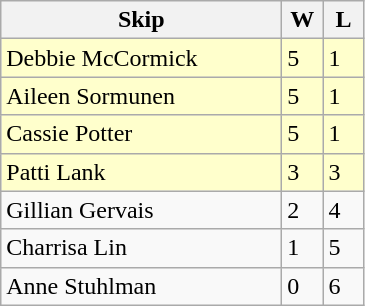<table class="wikitable">
<tr>
<th width="180">Skip</th>
<th width="20">W</th>
<th width="20">L</th>
</tr>
<tr bgcolor="#ffffcc">
<td> Debbie McCormick</td>
<td>5</td>
<td>1</td>
</tr>
<tr bgcolor="#ffffcc">
<td> Aileen Sormunen</td>
<td>5</td>
<td>1</td>
</tr>
<tr bgcolor="#ffffcc">
<td> Cassie Potter</td>
<td>5</td>
<td>1</td>
</tr>
<tr bgcolor="#ffffcc">
<td> Patti Lank</td>
<td>3</td>
<td>3</td>
</tr>
<tr>
<td> Gillian Gervais</td>
<td>2</td>
<td>4</td>
</tr>
<tr>
<td> Charrisa Lin</td>
<td>1</td>
<td>5</td>
</tr>
<tr>
<td> Anne Stuhlman</td>
<td>0</td>
<td>6</td>
</tr>
</table>
